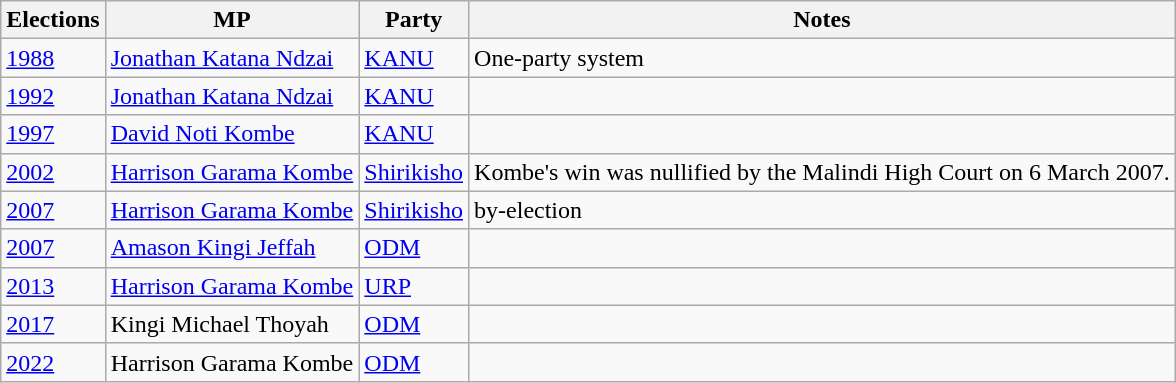<table class="wikitable">
<tr>
<th>Elections</th>
<th>MP </th>
<th>Party</th>
<th>Notes</th>
</tr>
<tr>
<td><a href='#'>1988</a></td>
<td><a href='#'>Jonathan Katana Ndzai</a></td>
<td><a href='#'>KANU</a></td>
<td>One-party system</td>
</tr>
<tr>
<td><a href='#'>1992</a></td>
<td><a href='#'>Jonathan Katana Ndzai</a></td>
<td><a href='#'>KANU</a></td>
<td></td>
</tr>
<tr>
<td><a href='#'>1997</a></td>
<td><a href='#'>David Noti Kombe</a></td>
<td><a href='#'>KANU</a></td>
<td></td>
</tr>
<tr>
<td><a href='#'>2002</a></td>
<td><a href='#'>Harrison Garama Kombe</a></td>
<td><a href='#'>Shirikisho</a></td>
<td>Kombe's win was nullified by the Malindi High Court on 6 March 2007. </td>
</tr>
<tr>
<td><a href='#'>2007</a></td>
<td><a href='#'>Harrison Garama Kombe</a></td>
<td><a href='#'>Shirikisho</a></td>
<td>by-election</td>
</tr>
<tr>
<td><a href='#'>2007</a></td>
<td><a href='#'>Amason Kingi Jeffah</a></td>
<td><a href='#'>ODM</a></td>
<td></td>
</tr>
<tr>
<td><a href='#'>2013</a></td>
<td><a href='#'>Harrison Garama Kombe</a></td>
<td><a href='#'>URP</a></td>
<td></td>
</tr>
<tr>
<td><a href='#'>2017</a></td>
<td>Kingi Michael Thoyah</td>
<td><a href='#'>ODM</a></td>
<td></td>
</tr>
<tr>
<td><a href='#'>2022</a></td>
<td>Harrison Garama Kombe</td>
<td><a href='#'>ODM</a></td>
<td></td>
</tr>
</table>
